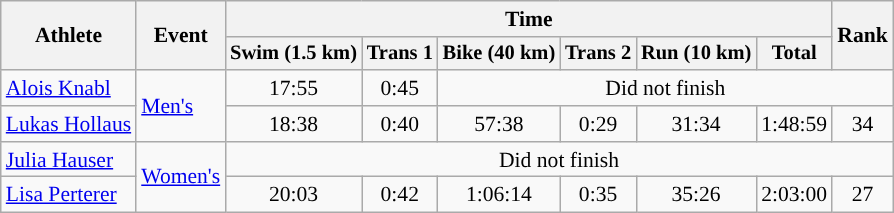<table class="wikitable" style="font-size:90%">
<tr>
<th rowspan=2>Athlete</th>
<th rowspan=2>Event</th>
<th colspan=6>Time</th>
<th rowspan=2>Rank</th>
</tr>
<tr style="font-size:95%">
<th>Swim (1.5 km)</th>
<th>Trans 1</th>
<th>Bike (40 km)</th>
<th>Trans 2</th>
<th>Run (10 km)</th>
<th>Total</th>
</tr>
<tr align=center>
<td align=left><a href='#'>Alois Knabl</a></td>
<td align=left rowspan="2"><a href='#'>Men's</a></td>
<td>17:55</td>
<td>0:45</td>
<td colspan=5>Did not finish</td>
</tr>
<tr align=center>
<td align=left><a href='#'>Lukas Hollaus</a></td>
<td>18:38</td>
<td>0:40</td>
<td>57:38</td>
<td>0:29</td>
<td>31:34</td>
<td>1:48:59</td>
<td>34</td>
</tr>
<tr align=center>
<td align=left><a href='#'>Julia Hauser</a></td>
<td align=left rowspan=2><a href='#'>Women's</a></td>
<td colspan="7">Did not finish</td>
</tr>
<tr align=center>
<td align=left><a href='#'>Lisa Perterer</a></td>
<td>20:03</td>
<td>0:42</td>
<td>1:06:14</td>
<td>0:35</td>
<td>35:26</td>
<td>2:03:00</td>
<td>27</td>
</tr>
</table>
